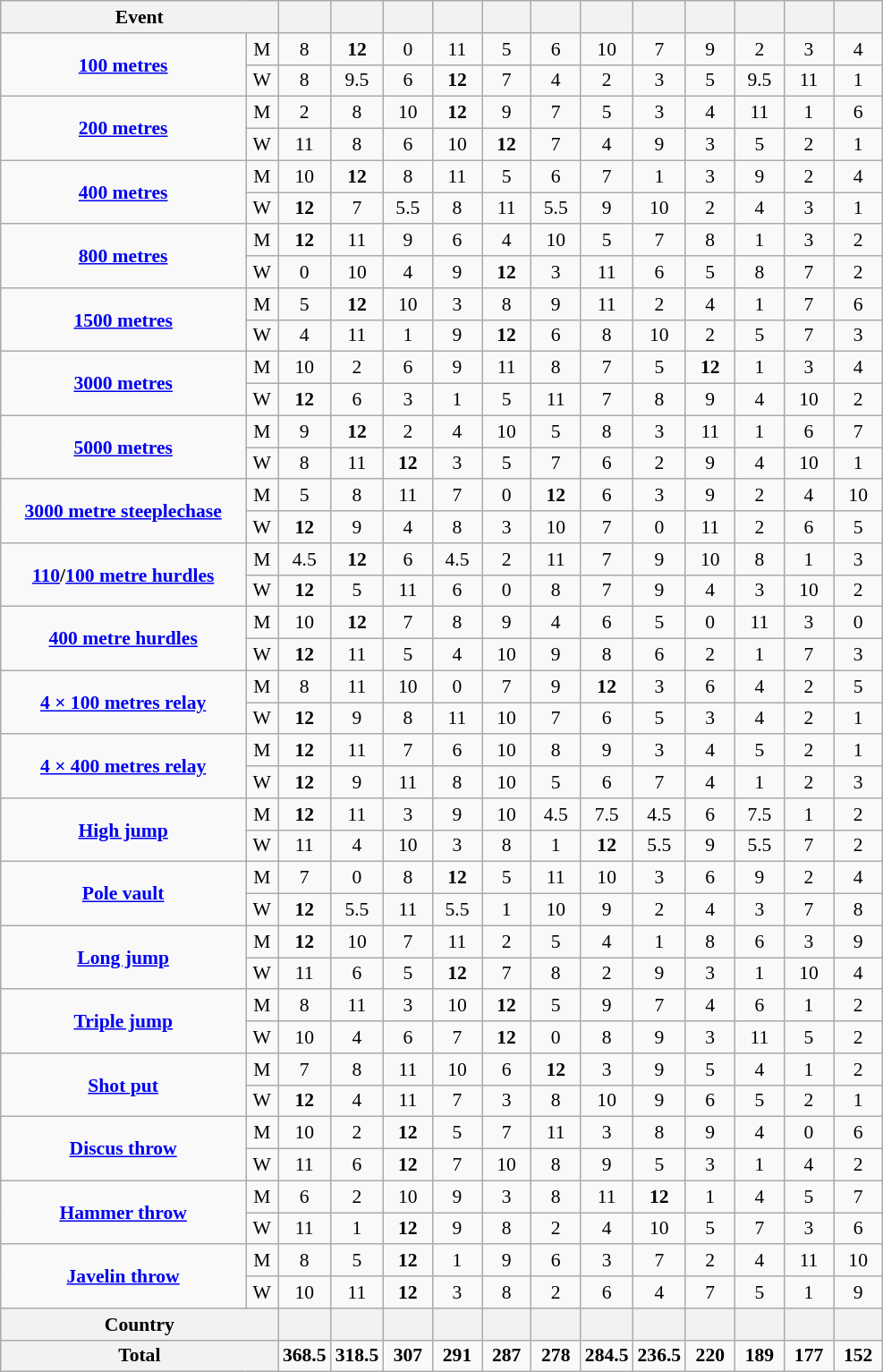<table class="wikitable" style="font-size:90%; text-align:center;">
<tr>
<th style="width:200px;" colspan="2">Event</th>
<th width=30></th>
<th width=30></th>
<th width=30></th>
<th width=30></th>
<th width=30></th>
<th width=30></th>
<th width=30></th>
<th width=30></th>
<th width=30></th>
<th width=30></th>
<th width=30></th>
<th width=30></th>
</tr>
<tr>
<td rowspan=2><strong><a href='#'>100 metres</a></strong></td>
<td>M</td>
<td>8</td>
<td><strong>12</strong></td>
<td>0</td>
<td>11</td>
<td>5</td>
<td>6</td>
<td>10</td>
<td>7</td>
<td>9</td>
<td>2</td>
<td>3</td>
<td>4</td>
</tr>
<tr>
<td>W</td>
<td>8</td>
<td>9.5</td>
<td>6</td>
<td><strong>12</strong></td>
<td>7</td>
<td>4</td>
<td>2</td>
<td>3</td>
<td>5</td>
<td>9.5</td>
<td>11</td>
<td>1</td>
</tr>
<tr>
<td rowspan=2><strong><a href='#'>200 metres</a></strong></td>
<td>M</td>
<td>2</td>
<td>8</td>
<td>10</td>
<td><strong>12</strong></td>
<td>9</td>
<td>7</td>
<td>5</td>
<td>3</td>
<td>4</td>
<td>11</td>
<td>1</td>
<td>6</td>
</tr>
<tr>
<td>W</td>
<td>11</td>
<td>8</td>
<td>6</td>
<td>10</td>
<td><strong>12</strong></td>
<td>7</td>
<td>4</td>
<td>9</td>
<td>3</td>
<td>5</td>
<td>2</td>
<td>1</td>
</tr>
<tr>
<td rowspan=2><strong><a href='#'>400 metres</a></strong></td>
<td>M</td>
<td>10</td>
<td><strong>12</strong></td>
<td>8</td>
<td>11</td>
<td>5</td>
<td>6</td>
<td>7</td>
<td>1</td>
<td>3</td>
<td>9</td>
<td>2</td>
<td>4</td>
</tr>
<tr>
<td>W</td>
<td><strong>12</strong></td>
<td>7</td>
<td>5.5</td>
<td>8</td>
<td>11</td>
<td>5.5</td>
<td>9</td>
<td>10</td>
<td>2</td>
<td>4</td>
<td>3</td>
<td>1</td>
</tr>
<tr>
<td rowspan=2><strong><a href='#'>800 metres</a></strong></td>
<td>M</td>
<td><strong>12</strong></td>
<td>11</td>
<td>9</td>
<td>6</td>
<td>4</td>
<td>10</td>
<td>5</td>
<td>7</td>
<td>8</td>
<td>1</td>
<td>3</td>
<td>2</td>
</tr>
<tr>
<td>W</td>
<td>0</td>
<td>10</td>
<td>4</td>
<td>9</td>
<td><strong>12</strong></td>
<td>3</td>
<td>11</td>
<td>6</td>
<td>5</td>
<td>8</td>
<td>7</td>
<td>2</td>
</tr>
<tr>
<td rowspan=2><strong><a href='#'>1500 metres</a></strong></td>
<td>M</td>
<td>5</td>
<td><strong>12</strong></td>
<td>10</td>
<td>3</td>
<td>8</td>
<td>9</td>
<td>11</td>
<td>2</td>
<td>4</td>
<td>1</td>
<td>7</td>
<td>6</td>
</tr>
<tr>
<td>W</td>
<td>4</td>
<td>11</td>
<td>1</td>
<td>9</td>
<td><strong>12</strong></td>
<td>6</td>
<td>8</td>
<td>10</td>
<td>2</td>
<td>5</td>
<td>7</td>
<td>3</td>
</tr>
<tr>
<td rowspan=2><strong><a href='#'>3000 metres</a></strong></td>
<td>M</td>
<td>10</td>
<td>2</td>
<td>6</td>
<td>9</td>
<td>11</td>
<td>8</td>
<td>7</td>
<td>5</td>
<td><strong>12</strong></td>
<td>1</td>
<td>3</td>
<td>4</td>
</tr>
<tr>
<td>W</td>
<td><strong>12</strong></td>
<td>6</td>
<td>3</td>
<td>1</td>
<td>5</td>
<td>11</td>
<td>7</td>
<td>8</td>
<td>9</td>
<td>4</td>
<td>10</td>
<td>2</td>
</tr>
<tr>
<td rowspan=2><strong><a href='#'>5000 metres</a></strong></td>
<td>M</td>
<td>9</td>
<td><strong>12</strong></td>
<td>2</td>
<td>4</td>
<td>10</td>
<td>5</td>
<td>8</td>
<td>3</td>
<td>11</td>
<td>1</td>
<td>6</td>
<td>7</td>
</tr>
<tr>
<td>W</td>
<td>8</td>
<td>11</td>
<td><strong>12</strong></td>
<td>3</td>
<td>5</td>
<td>7</td>
<td>6</td>
<td>2</td>
<td>9</td>
<td>4</td>
<td>10</td>
<td>1</td>
</tr>
<tr>
<td rowspan=2><strong><a href='#'>3000 metre steeplechase</a></strong></td>
<td>M</td>
<td>5</td>
<td>8</td>
<td>11</td>
<td>7</td>
<td>0</td>
<td><strong>12</strong></td>
<td>6</td>
<td>3</td>
<td>9</td>
<td>2</td>
<td>4</td>
<td>10</td>
</tr>
<tr>
<td>W</td>
<td><strong>12</strong></td>
<td>9</td>
<td>4</td>
<td>8</td>
<td>3</td>
<td>10</td>
<td>7</td>
<td>0</td>
<td>11</td>
<td>2</td>
<td>6</td>
<td>5</td>
</tr>
<tr>
<td rowspan=2><strong><a href='#'>110</a>/<a href='#'>100 metre hurdles</a></strong></td>
<td>M</td>
<td>4.5</td>
<td><strong>12</strong></td>
<td>6</td>
<td>4.5</td>
<td>2</td>
<td>11</td>
<td>7</td>
<td>9</td>
<td>10</td>
<td>8</td>
<td>1</td>
<td>3</td>
</tr>
<tr>
<td>W</td>
<td><strong>12</strong></td>
<td>5</td>
<td>11</td>
<td>6</td>
<td>0</td>
<td>8</td>
<td>7</td>
<td>9</td>
<td>4</td>
<td>3</td>
<td>10</td>
<td>2</td>
</tr>
<tr>
<td rowspan=2><strong><a href='#'>400 metre hurdles</a></strong></td>
<td>M</td>
<td>10</td>
<td><strong>12</strong></td>
<td>7</td>
<td>8</td>
<td>9</td>
<td>4</td>
<td>6</td>
<td>5</td>
<td>0</td>
<td>11</td>
<td>3</td>
<td>0</td>
</tr>
<tr>
<td>W</td>
<td><strong>12</strong></td>
<td>11</td>
<td>5</td>
<td>4</td>
<td>10</td>
<td>9</td>
<td>8</td>
<td>6</td>
<td>2</td>
<td>1</td>
<td>7</td>
<td>3</td>
</tr>
<tr>
<td rowspan=2><strong><a href='#'>4 × 100 metres relay</a></strong></td>
<td>M</td>
<td>8</td>
<td>11</td>
<td>10</td>
<td>0</td>
<td>7</td>
<td>9</td>
<td><strong>12</strong></td>
<td>3</td>
<td>6</td>
<td>4</td>
<td>2</td>
<td>5</td>
</tr>
<tr>
<td>W</td>
<td><strong>12</strong></td>
<td>9</td>
<td>8</td>
<td>11</td>
<td>10</td>
<td>7</td>
<td>6</td>
<td>5</td>
<td>3</td>
<td>4</td>
<td>2</td>
<td>1</td>
</tr>
<tr>
<td rowspan=2><strong><a href='#'>4 × 400 metres relay</a></strong></td>
<td>M</td>
<td><strong>12</strong></td>
<td>11</td>
<td>7</td>
<td>6</td>
<td>10</td>
<td>8</td>
<td>9</td>
<td>3</td>
<td>4</td>
<td>5</td>
<td>2</td>
<td>1</td>
</tr>
<tr>
<td>W</td>
<td><strong>12</strong></td>
<td>9</td>
<td>11</td>
<td>8</td>
<td>10</td>
<td>5</td>
<td>6</td>
<td>7</td>
<td>4</td>
<td>1</td>
<td>2</td>
<td>3</td>
</tr>
<tr>
<td rowspan=2><strong><a href='#'>High jump</a></strong></td>
<td>M</td>
<td><strong>12</strong></td>
<td>11</td>
<td>3</td>
<td>9</td>
<td>10</td>
<td>4.5</td>
<td>7.5</td>
<td>4.5</td>
<td>6</td>
<td>7.5</td>
<td>1</td>
<td>2</td>
</tr>
<tr>
<td>W</td>
<td>11</td>
<td>4</td>
<td>10</td>
<td>3</td>
<td>8</td>
<td>1</td>
<td><strong>12</strong></td>
<td>5.5</td>
<td>9</td>
<td>5.5</td>
<td>7</td>
<td>2</td>
</tr>
<tr>
<td rowspan=2><strong><a href='#'>Pole vault</a></strong></td>
<td>M</td>
<td>7</td>
<td>0</td>
<td>8</td>
<td><strong>12</strong></td>
<td>5</td>
<td>11</td>
<td>10</td>
<td>3</td>
<td>6</td>
<td>9</td>
<td>2</td>
<td>4</td>
</tr>
<tr>
<td>W</td>
<td><strong>12</strong></td>
<td>5.5</td>
<td>11</td>
<td>5.5</td>
<td>1</td>
<td>10</td>
<td>9</td>
<td>2</td>
<td>4</td>
<td>3</td>
<td>7</td>
<td>8</td>
</tr>
<tr>
<td rowspan=2><strong><a href='#'>Long jump</a></strong></td>
<td>M</td>
<td><strong>12</strong></td>
<td>10</td>
<td>7</td>
<td>11</td>
<td>2</td>
<td>5</td>
<td>4</td>
<td>1</td>
<td>8</td>
<td>6</td>
<td>3</td>
<td>9</td>
</tr>
<tr>
<td>W</td>
<td>11</td>
<td>6</td>
<td>5</td>
<td><strong>12</strong></td>
<td>7</td>
<td>8</td>
<td>2</td>
<td>9</td>
<td>3</td>
<td>1</td>
<td>10</td>
<td>4</td>
</tr>
<tr>
<td rowspan=2><strong><a href='#'>Triple jump</a></strong></td>
<td>M</td>
<td>8</td>
<td>11</td>
<td>3</td>
<td>10</td>
<td><strong>12</strong></td>
<td>5</td>
<td>9</td>
<td>7</td>
<td>4</td>
<td>6</td>
<td>1</td>
<td>2</td>
</tr>
<tr>
<td>W</td>
<td>10</td>
<td>4</td>
<td>6</td>
<td>7</td>
<td><strong>12</strong></td>
<td>0</td>
<td>8</td>
<td>9</td>
<td>3</td>
<td>11</td>
<td>5</td>
<td>2</td>
</tr>
<tr>
<td rowspan=2><strong><a href='#'>Shot put</a></strong></td>
<td>M</td>
<td>7</td>
<td>8</td>
<td>11</td>
<td>10</td>
<td>6</td>
<td><strong>12</strong></td>
<td>3</td>
<td>9</td>
<td>5</td>
<td>4</td>
<td>1</td>
<td>2</td>
</tr>
<tr>
<td>W</td>
<td><strong>12</strong></td>
<td>4</td>
<td>11</td>
<td>7</td>
<td>3</td>
<td>8</td>
<td>10</td>
<td>9</td>
<td>6</td>
<td>5</td>
<td>2</td>
<td>1</td>
</tr>
<tr>
<td rowspan=2><strong><a href='#'>Discus throw</a></strong></td>
<td>M</td>
<td>10</td>
<td>2</td>
<td><strong>12</strong></td>
<td>5</td>
<td>7</td>
<td>11</td>
<td>3</td>
<td>8</td>
<td>9</td>
<td>4</td>
<td>0</td>
<td>6</td>
</tr>
<tr>
<td>W</td>
<td>11</td>
<td>6</td>
<td><strong>12</strong></td>
<td>7</td>
<td>10</td>
<td>8</td>
<td>9</td>
<td>5</td>
<td>3</td>
<td>1</td>
<td>4</td>
<td>2</td>
</tr>
<tr>
<td rowspan=2><strong><a href='#'>Hammer throw</a></strong></td>
<td>M</td>
<td>6</td>
<td>2</td>
<td>10</td>
<td>9</td>
<td>3</td>
<td>8</td>
<td>11</td>
<td><strong>12</strong></td>
<td>1</td>
<td>4</td>
<td>5</td>
<td>7</td>
</tr>
<tr>
<td>W</td>
<td>11</td>
<td>1</td>
<td><strong>12</strong></td>
<td>9</td>
<td>8</td>
<td>2</td>
<td>4</td>
<td>10</td>
<td>5</td>
<td>7</td>
<td>3</td>
<td>6</td>
</tr>
<tr>
<td rowspan=2><strong><a href='#'>Javelin throw</a></strong></td>
<td>M</td>
<td>8</td>
<td>5</td>
<td><strong>12</strong></td>
<td>1</td>
<td>9</td>
<td>6</td>
<td>3</td>
<td>7</td>
<td>2</td>
<td>4</td>
<td>11</td>
<td>10</td>
</tr>
<tr>
<td>W</td>
<td>10</td>
<td>11</td>
<td><strong>12</strong></td>
<td>3</td>
<td>8</td>
<td>2</td>
<td>6</td>
<td>4</td>
<td>7</td>
<td>5</td>
<td>1</td>
<td>9</td>
</tr>
<tr>
<th colspan=2>Country</th>
<th></th>
<th></th>
<th></th>
<th></th>
<th></th>
<th></th>
<th></th>
<th></th>
<th></th>
<th></th>
<th></th>
<th></th>
</tr>
<tr>
<th colspan=2>Total</th>
<td><strong>368.5</strong></td>
<td><strong>318.5</strong></td>
<td><strong>307</strong></td>
<td><strong>291</strong></td>
<td><strong>287</strong></td>
<td><strong>278</strong></td>
<td><strong>284.5</strong></td>
<td><strong>236.5</strong></td>
<td><strong>220</strong></td>
<td><strong>189</strong></td>
<td><strong>177</strong></td>
<td><strong>152</strong></td>
</tr>
</table>
